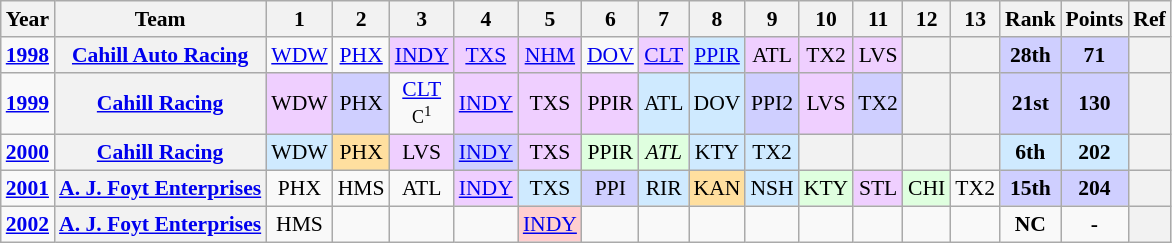<table class="wikitable" style="text-align:center; font-size:90%">
<tr>
<th>Year</th>
<th>Team</th>
<th>1</th>
<th>2</th>
<th>3</th>
<th>4</th>
<th>5</th>
<th>6</th>
<th>7</th>
<th>8</th>
<th>9</th>
<th>10</th>
<th>11</th>
<th>12</th>
<th>13</th>
<th>Rank</th>
<th>Points</th>
<th>Ref</th>
</tr>
<tr>
<td><strong><a href='#'>1998</a></strong></td>
<th><a href='#'>Cahill Auto Racing</a></th>
<td><a href='#'>WDW</a><br></td>
<td><a href='#'>PHX</a><br></td>
<td style="background:#EFCFFF;"><a href='#'>INDY</a><br></td>
<td style="background:#EFCFFF;"><a href='#'>TXS</a><br></td>
<td style="background:#EFCFFF;"><a href='#'>NHM</a><br></td>
<td><a href='#'>DOV</a><br></td>
<td style="background:#EFCFFF;"><a href='#'>CLT</a><br></td>
<td style="background:#CFEAFF;"><a href='#'>PPIR</a><br></td>
<td style="background:#EFCFFF;">ATL<br></td>
<td style="background:#EFCFFF;">TX2<br></td>
<td style="background:#EFCFFF;">LVS<br></td>
<th></th>
<th></th>
<td style="background:#CFCFFF;"><strong>28th</strong></td>
<td style="background:#CFCFFF;"><strong>71</strong></td>
<th></th>
</tr>
<tr>
<td><strong><a href='#'>1999</a></strong></td>
<th><a href='#'>Cahill Racing</a></th>
<td style="background:#EFCFFF;">WDW<br></td>
<td style="background:#CFCFFF;">PHX<br></td>
<td><a href='#'>CLT</a><br><small>C<sup>1</sup></small></td>
<td style="background:#EFCFFF;"><a href='#'>INDY</a><br></td>
<td style="background:#EFCFFF;">TXS<br></td>
<td style="background:#EFCFFF;">PPIR<br></td>
<td style="background:#CFEAFF;">ATL<br></td>
<td style="background:#CFEAFF;">DOV<br></td>
<td style="background:#CFCFFF;">PPI2<br></td>
<td style="background:#EFCFFF;">LVS<br></td>
<td style="background:#CFCFFF;">TX2<br></td>
<th></th>
<th></th>
<td style="background:#CFCFFF;"><strong>21st</strong></td>
<td style="background:#CFCFFF;"><strong>130</strong></td>
<th></th>
</tr>
<tr>
<td><strong><a href='#'>2000</a></strong></td>
<th><a href='#'>Cahill Racing</a></th>
<td style="background:#CFEAFF;">WDW<br></td>
<td style="background:#FFDF9F;">PHX<br></td>
<td style="background:#EFCFFF;">LVS<br></td>
<td style="background:#CFCFFF;"><a href='#'>INDY</a><br></td>
<td style="background:#EFCFFF;">TXS<br></td>
<td style="background:#DFFFDF;">PPIR<br></td>
<td style="background:#DFFFDF;"><em>ATL</em><br></td>
<td style="background:#CFEAFF;">KTY<br></td>
<td style="background:#CFEAFF;">TX2<br></td>
<th></th>
<th></th>
<th></th>
<th></th>
<td style="background:#CFEAFF;"><strong>6th</strong></td>
<td style="background:#CFEAFF;"><strong>202</strong></td>
<th></th>
</tr>
<tr>
<td><strong><a href='#'>2001</a></strong></td>
<th><a href='#'>A. J. Foyt Enterprises</a></th>
<td>PHX</td>
<td>HMS</td>
<td>ATL</td>
<td style="background:#EFCFFF;"><a href='#'>INDY</a><br></td>
<td style="background:#CFEAFF;">TXS<br></td>
<td style="background:#CFCFFF;">PPI<br></td>
<td style="background:#CFEAFF;">RIR<br></td>
<td style="background:#FFDF9F;">KAN<br></td>
<td style="background:#CFEAFF;">NSH<br></td>
<td style="background:#DFFFDF;">KTY<br></td>
<td style="background:#EFCFFF;">STL<br></td>
<td style="background:#DFFFDF;">CHI<br></td>
<td>TX2</td>
<td style="background:#CFCFFF;"><strong>15th</strong></td>
<td style="background:#CFCFFF;"><strong>204</strong></td>
<th></th>
</tr>
<tr>
<td><strong><a href='#'>2002</a></strong></td>
<th><a href='#'>A. J. Foyt Enterprises</a></th>
<td>HMS<br></td>
<td><br></td>
<td><br></td>
<td><br></td>
<td style="background:#FFCFCF;"><a href='#'>INDY</a><br></td>
<td><br></td>
<td><br></td>
<td><br></td>
<td><br></td>
<td><br></td>
<td><br></td>
<td><br></td>
<td><br></td>
<td><strong>NC</strong></td>
<td><strong>-</strong></td>
<th></th>
</tr>
</table>
